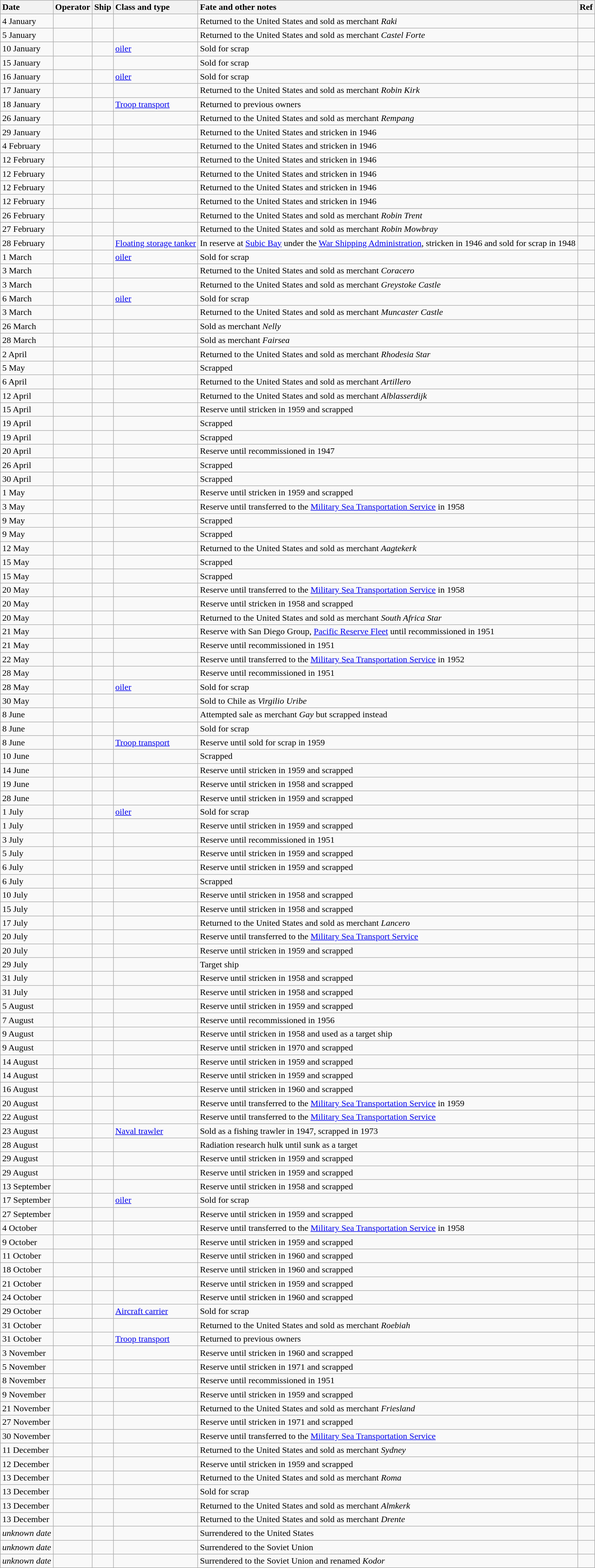<table class="wikitable nowraplinks sortable">
<tr>
<th style="text-align: left;">Date</th>
<th style="text-align: left;">Operator</th>
<th style="text-align: left;">Ship</th>
<th style="text-align: left;">Class and type</th>
<th style="text-align: left;">Fate and other notes</th>
<th style="text-align: left;">Ref</th>
</tr>
<tr>
<td>4 January</td>
<td></td>
<td><strong></strong></td>
<td></td>
<td>Returned to the United States and sold as merchant <em>Raki</em></td>
<td></td>
</tr>
<tr>
<td>5 January</td>
<td></td>
<td><strong></strong></td>
<td></td>
<td>Returned to the United States and sold as merchant <em>Castel Forte</em></td>
<td></td>
</tr>
<tr>
<td>10 January</td>
<td></td>
<td><strong></strong></td>
<td> <a href='#'>oiler</a></td>
<td>Sold for scrap</td>
<td></td>
</tr>
<tr>
<td>15 January</td>
<td></td>
<td><strong></strong></td>
<td></td>
<td>Sold for scrap</td>
<td></td>
</tr>
<tr>
<td>16 January</td>
<td></td>
<td><strong></strong></td>
<td> <a href='#'>oiler</a></td>
<td>Sold for scrap</td>
<td></td>
</tr>
<tr>
<td>17 January</td>
<td></td>
<td><strong></strong></td>
<td></td>
<td>Returned to the United States and sold as merchant <em>Robin Kirk</em></td>
<td></td>
</tr>
<tr>
<td>18 January</td>
<td></td>
<td><strong></strong></td>
<td><a href='#'>Troop transport</a></td>
<td>Returned to previous owners</td>
<td></td>
</tr>
<tr>
<td>26 January</td>
<td></td>
<td><strong></strong></td>
<td></td>
<td>Returned to the United States and sold as merchant <em>Rempang</em></td>
<td></td>
</tr>
<tr>
<td>29 January</td>
<td></td>
<td><strong></strong></td>
<td></td>
<td>Returned to the United States and stricken in 1946</td>
<td></td>
</tr>
<tr>
<td>4 February</td>
<td></td>
<td><strong></strong></td>
<td></td>
<td>Returned to the United States and stricken in 1946</td>
<td></td>
</tr>
<tr>
<td>12 February</td>
<td></td>
<td><strong></strong></td>
<td></td>
<td>Returned to the United States and stricken in 1946</td>
<td></td>
</tr>
<tr>
<td>12 February</td>
<td></td>
<td><strong></strong></td>
<td></td>
<td>Returned to the United States and stricken in 1946</td>
<td></td>
</tr>
<tr>
<td>12 February</td>
<td></td>
<td><strong></strong></td>
<td></td>
<td>Returned to the United States and stricken in 1946</td>
<td></td>
</tr>
<tr>
<td>12 February</td>
<td></td>
<td><strong></strong></td>
<td></td>
<td>Returned to the United States and stricken in 1946</td>
<td></td>
</tr>
<tr>
<td>26 February</td>
<td></td>
<td><strong></strong></td>
<td></td>
<td>Returned to the United States and sold as merchant <em>Robin Trent</em></td>
<td></td>
</tr>
<tr>
<td>27 February</td>
<td></td>
<td><strong></strong></td>
<td></td>
<td>Returned to the United States and sold as merchant <em>Robin Mowbray</em></td>
<td></td>
</tr>
<tr>
<td>28 February</td>
<td></td>
<td><strong></strong></td>
<td><a href='#'>Floating storage tanker</a></td>
<td>In reserve at <a href='#'>Subic Bay</a> under the <a href='#'>War Shipping Administration</a>, stricken in 1946 and sold for scrap in 1948</td>
<td></td>
</tr>
<tr>
<td>1 March</td>
<td></td>
<td><strong></strong></td>
<td> <a href='#'>oiler</a></td>
<td>Sold for scrap</td>
<td></td>
</tr>
<tr>
<td>3 March</td>
<td></td>
<td><strong></strong></td>
<td></td>
<td>Returned to the United States and sold as merchant <em>Coracero</em></td>
<td></td>
</tr>
<tr>
<td>3 March</td>
<td></td>
<td><strong></strong></td>
<td></td>
<td>Returned to the United States and sold as merchant <em>Greystoke Castle</em></td>
<td></td>
</tr>
<tr>
<td>6 March</td>
<td></td>
<td><strong></strong></td>
<td> <a href='#'>oiler</a></td>
<td>Sold for scrap</td>
<td></td>
</tr>
<tr>
<td>3 March</td>
<td></td>
<td><strong></strong></td>
<td></td>
<td>Returned to the United States and sold as merchant <em>Muncaster Castle</em></td>
<td></td>
</tr>
<tr>
<td>26 March</td>
<td></td>
<td><strong></strong></td>
<td></td>
<td>Sold as merchant <em>Nelly</em></td>
<td></td>
</tr>
<tr>
<td>28 March</td>
<td></td>
<td><strong></strong></td>
<td></td>
<td>Sold as merchant <em>Fairsea</em></td>
<td></td>
</tr>
<tr>
<td>2 April</td>
<td></td>
<td><strong></strong></td>
<td></td>
<td>Returned to the United States and sold as merchant <em>Rhodesia Star</em></td>
<td></td>
</tr>
<tr>
<td>5 May</td>
<td></td>
<td><strong></strong></td>
<td></td>
<td>Scrapped</td>
<td></td>
</tr>
<tr>
<td>6 April</td>
<td></td>
<td><strong></strong></td>
<td></td>
<td>Returned to the United States and sold as merchant <em>Artillero</em></td>
<td></td>
</tr>
<tr>
<td>12 April</td>
<td></td>
<td><strong></strong></td>
<td></td>
<td>Returned to the United States and sold as merchant <em>Alblasserdijk</em></td>
<td></td>
</tr>
<tr>
<td>15 April</td>
<td></td>
<td><strong></strong></td>
<td></td>
<td>Reserve until stricken in 1959 and scrapped</td>
<td></td>
</tr>
<tr>
<td>19 April</td>
<td></td>
<td><strong></strong></td>
<td></td>
<td>Scrapped</td>
<td></td>
</tr>
<tr>
<td>19 April</td>
<td></td>
<td><strong></strong></td>
<td></td>
<td>Scrapped</td>
<td></td>
</tr>
<tr>
<td>20 April</td>
<td></td>
<td><strong></strong></td>
<td></td>
<td>Reserve until recommissioned in 1947</td>
<td></td>
</tr>
<tr>
<td>26 April</td>
<td></td>
<td><strong></strong></td>
<td></td>
<td>Scrapped</td>
<td></td>
</tr>
<tr>
<td>30 April</td>
<td></td>
<td><strong></strong></td>
<td></td>
<td>Scrapped</td>
<td></td>
</tr>
<tr>
<td>1 May</td>
<td></td>
<td><strong></strong></td>
<td></td>
<td>Reserve until stricken in 1959 and scrapped</td>
<td></td>
</tr>
<tr>
<td>3 May</td>
<td></td>
<td><strong></strong></td>
<td></td>
<td>Reserve until transferred to the <a href='#'>Military Sea Transportation Service</a> in 1958</td>
<td></td>
</tr>
<tr>
<td>9 May</td>
<td></td>
<td><strong></strong></td>
<td></td>
<td>Scrapped</td>
<td></td>
</tr>
<tr>
<td>9 May</td>
<td></td>
<td><strong></strong></td>
<td></td>
<td>Scrapped</td>
<td></td>
</tr>
<tr>
<td>12 May</td>
<td></td>
<td><strong></strong></td>
<td></td>
<td>Returned to the United States and sold as merchant <em>Aagtekerk</em></td>
<td></td>
</tr>
<tr>
<td>15 May</td>
<td></td>
<td><strong></strong></td>
<td></td>
<td>Scrapped</td>
<td></td>
</tr>
<tr>
<td>15 May</td>
<td></td>
<td><strong></strong></td>
<td></td>
<td>Scrapped</td>
<td></td>
</tr>
<tr>
<td>20 May</td>
<td></td>
<td><strong></strong></td>
<td></td>
<td>Reserve until transferred to the <a href='#'>Military Sea Transportation Service</a> in 1958</td>
<td></td>
</tr>
<tr>
<td>20 May</td>
<td></td>
<td><strong></strong></td>
<td></td>
<td>Reserve until stricken in 1958 and scrapped</td>
<td></td>
</tr>
<tr>
<td>20 May</td>
<td></td>
<td><strong></strong></td>
<td></td>
<td>Returned to the United States and sold as merchant <em>South Africa Star</em></td>
<td></td>
</tr>
<tr>
<td>21 May</td>
<td></td>
<td><strong></strong></td>
<td></td>
<td>Reserve with San Diego Group, <a href='#'>Pacific Reserve Fleet</a> until recommissioned in 1951</td>
<td></td>
</tr>
<tr>
<td>21 May</td>
<td></td>
<td><strong></strong></td>
<td></td>
<td>Reserve until recommissioned in 1951</td>
<td></td>
</tr>
<tr>
<td>22 May</td>
<td></td>
<td><strong></strong></td>
<td></td>
<td>Reserve until transferred to the <a href='#'>Military Sea Transportation Service</a> in 1952</td>
<td></td>
</tr>
<tr>
<td>28 May</td>
<td></td>
<td><strong></strong></td>
<td></td>
<td>Reserve until recommissioned in 1951</td>
<td></td>
</tr>
<tr>
<td>28 May</td>
<td></td>
<td><strong></strong></td>
<td> <a href='#'>oiler</a></td>
<td>Sold for scrap</td>
<td></td>
</tr>
<tr>
<td>30 May</td>
<td></td>
<td><strong></strong></td>
<td></td>
<td>Sold to Chile as <em>Virgilio Uribe</em></td>
<td></td>
</tr>
<tr>
<td>8 June</td>
<td></td>
<td><strong></strong></td>
<td></td>
<td>Attempted sale as merchant <em>Gay</em> but scrapped instead</td>
<td></td>
</tr>
<tr>
<td>8 June</td>
<td></td>
<td><strong></strong></td>
<td></td>
<td>Sold for scrap</td>
<td></td>
</tr>
<tr>
<td>8 June</td>
<td></td>
<td><strong></strong></td>
<td><a href='#'>Troop transport</a></td>
<td>Reserve until sold for scrap in 1959</td>
<td></td>
</tr>
<tr>
<td>10 June</td>
<td></td>
<td><strong></strong></td>
<td></td>
<td>Scrapped</td>
<td></td>
</tr>
<tr>
<td>14 June</td>
<td></td>
<td><strong></strong></td>
<td></td>
<td>Reserve until stricken in 1959 and scrapped</td>
<td></td>
</tr>
<tr>
<td>19 June</td>
<td></td>
<td><strong></strong></td>
<td></td>
<td>Reserve until stricken in 1958 and scrapped</td>
<td></td>
</tr>
<tr>
<td>28 June</td>
<td></td>
<td><strong></strong></td>
<td></td>
<td>Reserve until stricken in 1959 and scrapped</td>
<td></td>
</tr>
<tr>
<td>1 July</td>
<td></td>
<td><strong></strong></td>
<td> <a href='#'>oiler</a></td>
<td>Sold for scrap</td>
<td></td>
</tr>
<tr>
<td>1 July</td>
<td></td>
<td><strong></strong></td>
<td></td>
<td>Reserve until stricken in 1959 and scrapped</td>
<td></td>
</tr>
<tr>
<td>3 July</td>
<td></td>
<td><strong></strong></td>
<td></td>
<td>Reserve until recommissioned in 1951</td>
<td></td>
</tr>
<tr>
<td>5 July</td>
<td></td>
<td><strong></strong></td>
<td></td>
<td>Reserve until stricken in 1959 and scrapped</td>
<td></td>
</tr>
<tr>
<td>6 July</td>
<td></td>
<td><strong></strong></td>
<td></td>
<td>Reserve until stricken in 1959 and scrapped</td>
<td></td>
</tr>
<tr>
<td>6 July</td>
<td></td>
<td><strong></strong></td>
<td></td>
<td>Scrapped</td>
<td></td>
</tr>
<tr>
<td>10 July</td>
<td></td>
<td><strong></strong></td>
<td></td>
<td>Reserve until stricken in 1958 and scrapped</td>
<td></td>
</tr>
<tr>
<td>15 July</td>
<td></td>
<td><strong></strong></td>
<td></td>
<td>Reserve until stricken in 1958 and scrapped</td>
<td></td>
</tr>
<tr>
<td>17 July</td>
<td></td>
<td><strong></strong></td>
<td></td>
<td>Returned to the United States and sold as merchant <em>Lancero</em></td>
<td></td>
</tr>
<tr>
<td>20 July</td>
<td></td>
<td><strong></strong></td>
<td></td>
<td>Reserve until transferred to the <a href='#'>Military Sea Transport Service</a></td>
<td></td>
</tr>
<tr>
<td>20 July</td>
<td></td>
<td><strong></strong></td>
<td></td>
<td>Reserve until stricken in 1959 and scrapped</td>
<td></td>
</tr>
<tr>
<td>29 July</td>
<td></td>
<td><strong></strong></td>
<td></td>
<td>Target ship</td>
<td></td>
</tr>
<tr>
<td>31 July</td>
<td></td>
<td><strong></strong></td>
<td></td>
<td>Reserve until stricken in 1958 and scrapped</td>
<td></td>
</tr>
<tr>
<td>31 July</td>
<td></td>
<td><strong></strong></td>
<td></td>
<td>Reserve until stricken in 1958 and scrapped</td>
<td></td>
</tr>
<tr>
<td>5 August</td>
<td></td>
<td><strong></strong></td>
<td></td>
<td>Reserve until stricken in 1959 and scrapped</td>
<td></td>
</tr>
<tr>
<td>7 August</td>
<td></td>
<td><strong></strong></td>
<td></td>
<td>Reserve until recommissioned in 1956</td>
<td></td>
</tr>
<tr>
<td>9 August</td>
<td></td>
<td><strong></strong></td>
<td></td>
<td>Reserve until stricken in 1958 and used as a target ship</td>
<td></td>
</tr>
<tr>
<td>9 August</td>
<td></td>
<td><strong></strong></td>
<td></td>
<td>Reserve until stricken in 1970 and scrapped</td>
<td></td>
</tr>
<tr>
<td>14 August</td>
<td></td>
<td><strong></strong></td>
<td></td>
<td>Reserve until stricken in 1959 and scrapped</td>
<td></td>
</tr>
<tr>
<td>14 August</td>
<td></td>
<td><strong></strong></td>
<td></td>
<td>Reserve until stricken in 1959 and scrapped</td>
<td></td>
</tr>
<tr>
<td>16 August</td>
<td></td>
<td><strong></strong></td>
<td></td>
<td>Reserve until stricken in 1960 and scrapped</td>
<td></td>
</tr>
<tr>
<td>20 August</td>
<td></td>
<td><strong></strong></td>
<td></td>
<td>Reserve until transferred to the <a href='#'>Military Sea Transportation Service</a> in 1959</td>
<td></td>
</tr>
<tr>
<td>22 August</td>
<td></td>
<td><strong></strong></td>
<td></td>
<td>Reserve until transferred to the <a href='#'>Military Sea Transportation Service</a></td>
<td></td>
</tr>
<tr>
<td>23 August</td>
<td></td>
<td><strong></strong></td>
<td><a href='#'>Naval trawler</a></td>
<td>Sold as a fishing trawler in 1947, scrapped in 1973</td>
<td></td>
</tr>
<tr>
<td>28 August</td>
<td></td>
<td><strong></strong></td>
<td></td>
<td>Radiation research hulk until sunk as a target</td>
<td></td>
</tr>
<tr>
<td>29 August</td>
<td></td>
<td><strong></strong></td>
<td></td>
<td>Reserve until stricken in 1959 and scrapped</td>
<td></td>
</tr>
<tr>
<td>29 August</td>
<td></td>
<td><strong></strong></td>
<td></td>
<td>Reserve until stricken in 1959 and scrapped</td>
<td></td>
</tr>
<tr>
<td>13 September</td>
<td></td>
<td><strong></strong></td>
<td></td>
<td>Reserve until stricken in 1958 and scrapped</td>
<td></td>
</tr>
<tr>
<td>17 September</td>
<td></td>
<td><strong></strong></td>
<td> <a href='#'>oiler</a></td>
<td>Sold for scrap</td>
<td></td>
</tr>
<tr>
<td>27 September</td>
<td></td>
<td><strong></strong></td>
<td></td>
<td>Reserve until stricken in 1959 and scrapped</td>
<td></td>
</tr>
<tr>
<td>4 October</td>
<td></td>
<td><strong></strong></td>
<td></td>
<td>Reserve until transferred to the <a href='#'>Military Sea Transportation Service</a> in 1958</td>
<td></td>
</tr>
<tr>
<td>9 October</td>
<td></td>
<td><strong></strong></td>
<td></td>
<td>Reserve until stricken in 1959 and scrapped</td>
<td></td>
</tr>
<tr>
<td>11 October</td>
<td></td>
<td><strong></strong></td>
<td></td>
<td>Reserve until stricken in 1960 and scrapped</td>
<td></td>
</tr>
<tr>
<td>18 October</td>
<td></td>
<td><strong></strong></td>
<td></td>
<td>Reserve until stricken in 1960 and scrapped</td>
<td></td>
</tr>
<tr>
<td>21 October</td>
<td></td>
<td><strong></strong></td>
<td></td>
<td>Reserve until stricken in 1959 and scrapped</td>
<td></td>
</tr>
<tr>
<td>24 October</td>
<td></td>
<td><strong></strong></td>
<td></td>
<td>Reserve until stricken in 1960 and scrapped</td>
<td></td>
</tr>
<tr>
<td>29 October</td>
<td></td>
<td><strong></strong></td>
<td><a href='#'>Aircraft carrier</a></td>
<td>Sold for scrap</td>
<td></td>
</tr>
<tr>
<td>31 October</td>
<td></td>
<td><strong></strong></td>
<td></td>
<td>Returned to the United States and sold as merchant <em>Roebiah</em></td>
<td></td>
</tr>
<tr>
<td>31 October</td>
<td></td>
<td><strong></strong></td>
<td><a href='#'>Troop transport</a></td>
<td>Returned to previous owners</td>
<td></td>
</tr>
<tr>
<td>3 November</td>
<td></td>
<td><strong></strong></td>
<td></td>
<td>Reserve until stricken in 1960 and scrapped</td>
<td></td>
</tr>
<tr>
<td>5 November</td>
<td></td>
<td><strong></strong></td>
<td></td>
<td>Reserve until stricken in 1971 and scrapped</td>
<td></td>
</tr>
<tr>
<td>8 November</td>
<td></td>
<td><strong></strong></td>
<td></td>
<td>Reserve until recommissioned in 1951</td>
<td></td>
</tr>
<tr>
<td>9 November</td>
<td></td>
<td><strong></strong></td>
<td></td>
<td>Reserve until stricken in 1959 and scrapped</td>
<td></td>
</tr>
<tr>
<td>21 November</td>
<td></td>
<td><strong></strong></td>
<td></td>
<td>Returned to the United States and sold as merchant <em>Friesland</em></td>
<td></td>
</tr>
<tr>
<td>27 November</td>
<td></td>
<td><strong></strong></td>
<td></td>
<td>Reserve until stricken in 1971 and scrapped</td>
<td></td>
</tr>
<tr>
<td>30 November</td>
<td></td>
<td><strong></strong></td>
<td></td>
<td>Reserve until transferred to the <a href='#'>Military Sea Transportation Service</a></td>
<td></td>
</tr>
<tr>
<td>11 December</td>
<td></td>
<td><strong></strong></td>
<td></td>
<td>Returned to the United States and sold as merchant <em>Sydney</em></td>
<td></td>
</tr>
<tr>
<td>12 December</td>
<td></td>
<td><strong></strong></td>
<td></td>
<td>Reserve until stricken in 1959 and scrapped</td>
<td></td>
</tr>
<tr>
<td>13 December</td>
<td></td>
<td><strong></strong></td>
<td></td>
<td>Returned to the United States and sold as merchant <em>Roma</em></td>
<td></td>
</tr>
<tr>
<td>13 December</td>
<td></td>
<td><strong></strong></td>
<td></td>
<td>Sold for scrap</td>
<td></td>
</tr>
<tr>
<td>13 December</td>
<td></td>
<td><strong></strong></td>
<td></td>
<td>Returned to the United States and sold as merchant <em>Almkerk</em></td>
<td></td>
</tr>
<tr>
<td>13 December</td>
<td></td>
<td><strong></strong></td>
<td></td>
<td>Returned to the United States and sold as merchant <em>Drente</em></td>
<td></td>
</tr>
<tr>
<td><em>unknown date</em></td>
<td></td>
<td><strong></strong></td>
<td></td>
<td>Surrendered to the United States</td>
<td></td>
</tr>
<tr>
<td><em>unknown date</em></td>
<td></td>
<td><strong></strong></td>
<td></td>
<td>Surrendered to the Soviet Union</td>
<td></td>
</tr>
<tr>
<td><em>unknown date</em></td>
<td></td>
<td><strong></strong></td>
<td></td>
<td>Surrendered to the Soviet Union and renamed <em>Kodor</em></td>
<td></td>
</tr>
</table>
